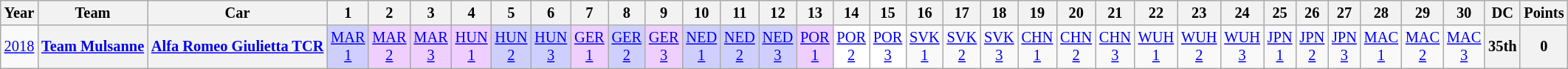<table class="wikitable" style="text-align:center; font-size:85%">
<tr>
<th>Year</th>
<th>Team</th>
<th>Car</th>
<th>1</th>
<th>2</th>
<th>3</th>
<th>4</th>
<th>5</th>
<th>6</th>
<th>7</th>
<th>8</th>
<th>9</th>
<th>10</th>
<th>11</th>
<th>12</th>
<th>13</th>
<th>14</th>
<th>15</th>
<th>16</th>
<th>17</th>
<th>18</th>
<th>19</th>
<th>20</th>
<th>21</th>
<th>22</th>
<th>23</th>
<th>24</th>
<th>25</th>
<th>26</th>
<th>27</th>
<th>28</th>
<th>29</th>
<th>30</th>
<th>DC</th>
<th>Points</th>
</tr>
<tr>
<td><a href='#'>2018</a></td>
<th nowrap><a href='#'>Team Mulsanne</a></th>
<th nowrap><a href='#'>Alfa Romeo Giulietta TCR</a></th>
<td style="background:#CFCFFF;"><a href='#'>MAR<br>1</a><br></td>
<td style="background:#EFCFFF;"><a href='#'>MAR<br>2</a><br></td>
<td style="background:#EFCFFF;"><a href='#'>MAR<br>3</a><br></td>
<td style="background:#EFCFFF;"><a href='#'>HUN<br>1</a><br></td>
<td style="background:#CFCFFF;"><a href='#'>HUN<br>2</a><br></td>
<td style="background:#CFCFFF;"><a href='#'>HUN<br>3</a><br></td>
<td style="background:#EFCFFF;"><a href='#'>GER<br>1</a><br></td>
<td style="background:#CFCFFF;"><a href='#'>GER<br>2</a><br></td>
<td style="background:#EFCFFF;"><a href='#'>GER<br>3</a><br></td>
<td style="background:#CFCFFF;"><a href='#'>NED<br>1</a><br></td>
<td style="background:#CFCFFF;"><a href='#'>NED<br>2</a><br></td>
<td style="background:#CFCFFF;"><a href='#'>NED<br>3</a><br></td>
<td style="background:#EFCFFF;"><a href='#'>POR<br>1</a><br></td>
<td style="background:#FFFFFF;"><a href='#'>POR<br>2</a><br></td>
<td style="background:#FFFFFF;"><a href='#'>POR<br>3</a><br></td>
<td><a href='#'>SVK<br>1</a></td>
<td><a href='#'>SVK<br>2</a></td>
<td><a href='#'>SVK<br>3</a></td>
<td><a href='#'>CHN<br>1</a></td>
<td><a href='#'>CHN<br>2</a></td>
<td><a href='#'>CHN<br>3</a></td>
<td><a href='#'>WUH<br>1</a></td>
<td><a href='#'>WUH<br>2</a></td>
<td><a href='#'>WUH<br>3</a></td>
<td><a href='#'>JPN<br>1</a></td>
<td><a href='#'>JPN<br>2</a></td>
<td><a href='#'>JPN<br>3</a></td>
<td><a href='#'>MAC<br>1</a></td>
<td><a href='#'>MAC<br>2</a></td>
<td><a href='#'>MAC<br>3</a></td>
<th>35th</th>
<th>0</th>
</tr>
</table>
